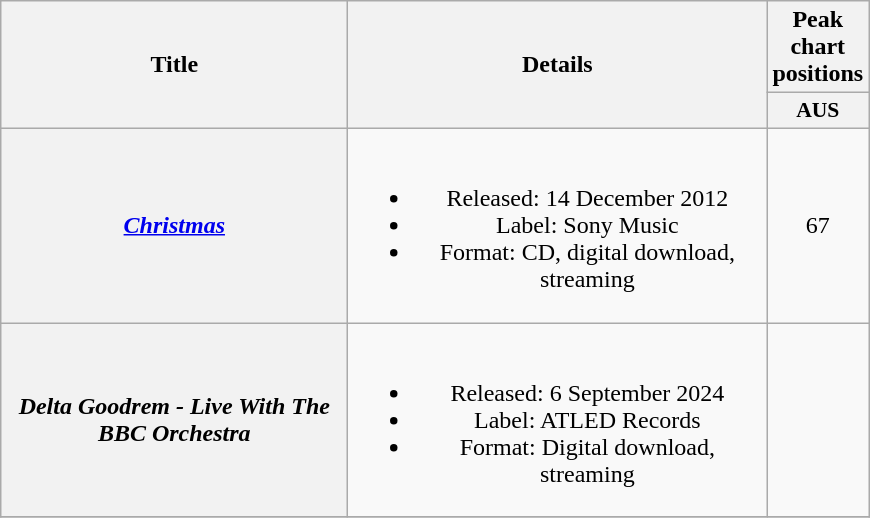<table class="wikitable plainrowheaders" style="text-align:center;">
<tr>
<th scope="col" rowspan="2" style="width:14em;">Title</th>
<th scope="col" rowspan="2" style="width:17em;">Details</th>
<th scope="col">Peak chart positions</th>
</tr>
<tr>
<th scope="col" style="width:3em;font-size:90%;">AUS<br></th>
</tr>
<tr>
<th scope="row"><em><a href='#'>Christmas</a></em></th>
<td><br><ul><li>Released: 14 December 2012</li><li>Label: Sony Music</li><li>Format: CD, digital download, streaming</li></ul></td>
<td>67</td>
</tr>
<tr>
<th scope="row"><em>Delta Goodrem - Live With The BBC Orchestra</em></th>
<td><br><ul><li>Released: 6 September 2024</li><li>Label: ATLED Records</li><li>Format: Digital download, streaming</li></ul></td>
<td></td>
</tr>
<tr>
</tr>
</table>
